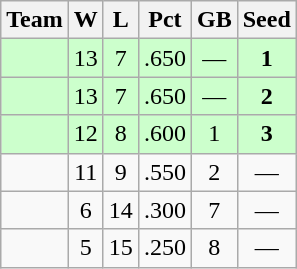<table class=wikitable>
<tr>
<th>Team</th>
<th>W</th>
<th>L</th>
<th>Pct</th>
<th>GB</th>
<th>Seed</th>
</tr>
<tr bgcolor=ccffcc align=center>
<td></td>
<td>13</td>
<td>7</td>
<td>.650</td>
<td>—</td>
<td><strong>1</strong></td>
</tr>
<tr bgcolor=ccffcc align=center>
<td></td>
<td>13</td>
<td>7</td>
<td>.650</td>
<td>—</td>
<td><strong>2</strong></td>
</tr>
<tr bgcolor=ccffcc align=center>
<td></td>
<td>12</td>
<td>8</td>
<td>.600</td>
<td>1</td>
<td><strong>3</strong></td>
</tr>
<tr align=center>
<td></td>
<td>11</td>
<td>9</td>
<td>.550</td>
<td>2</td>
<td>—</td>
</tr>
<tr align=center>
<td></td>
<td>6</td>
<td>14</td>
<td>.300</td>
<td>7</td>
<td>—</td>
</tr>
<tr align=center>
<td></td>
<td>5</td>
<td>15</td>
<td>.250</td>
<td>8</td>
<td>—</td>
</tr>
</table>
